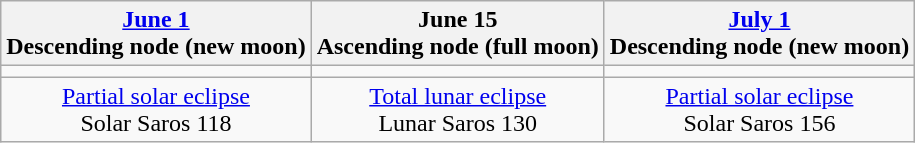<table class="wikitable">
<tr>
<th><a href='#'>June 1</a><br>Descending node (new moon)<br></th>
<th>June 15<br>Ascending node (full moon)<br></th>
<th><a href='#'>July 1</a><br>Descending node (new moon)<br></th>
</tr>
<tr>
<td></td>
<td></td>
<td></td>
</tr>
<tr align=center>
<td><a href='#'>Partial solar eclipse</a><br>Solar Saros 118</td>
<td><a href='#'>Total lunar eclipse</a><br>Lunar Saros 130</td>
<td><a href='#'>Partial solar eclipse</a><br>Solar Saros 156</td>
</tr>
</table>
